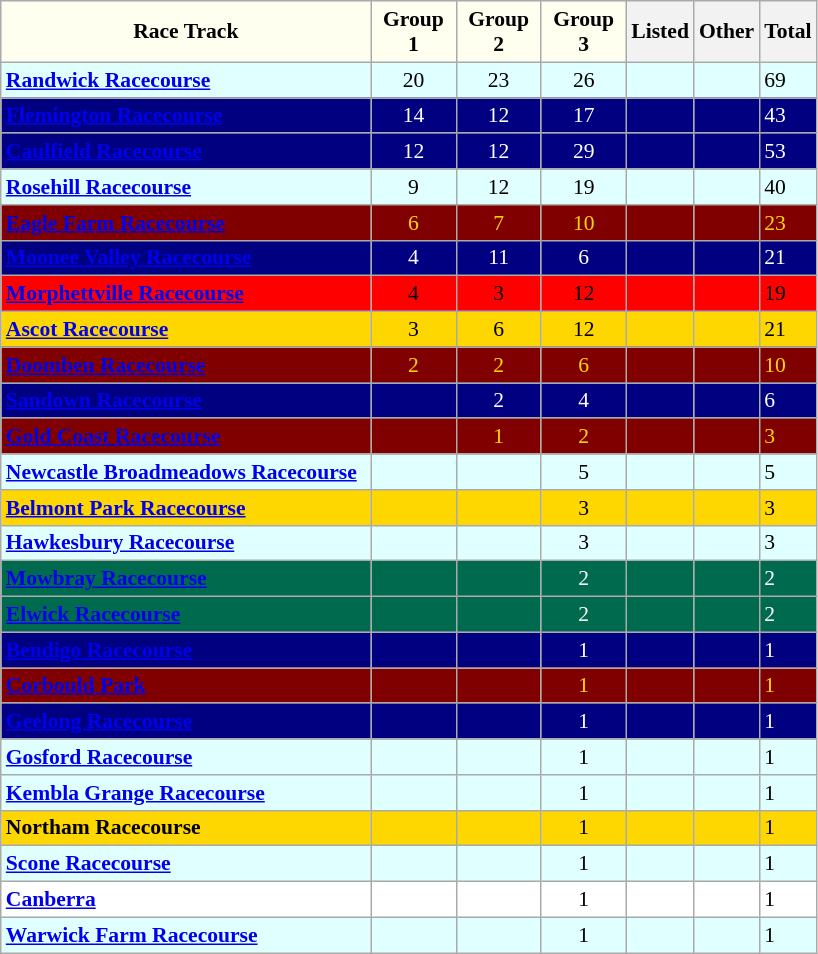<table class="wikitable sortable" | border="1" cellpadding="0" align="center" style="border-collapse: collapse; font-size:90%">
<tr>
<th style="background-color: ivory" width="240px"><strong>Race Track</strong></th>
<th style="background-color: ivory" width="50px"><strong>Group 1</strong></th>
<th style="background-color: ivory" width="50px"><strong>Group 2</strong></th>
<th style="background-color: ivory" width="50px"><strong>Group 3</strong></th>
<th>Listed</th>
<th>Other</th>
<th>Total</th>
</tr>
<tr style="background: LightCyan">
<td><strong><a href='#'>Randwick Racecourse</a></strong></td>
<td align=center>20</td>
<td align=center>23</td>
<td align=center>26</td>
<td></td>
<td></td>
<td>69</td>
</tr>
<tr style="background:navy; color:white;">
<td><strong><a href='#'><span>Flemington Racecourse</span></a></strong></td>
<td align=center>14</td>
<td align=center>12</td>
<td align=center>17</td>
<td></td>
<td></td>
<td>43</td>
</tr>
<tr style="background:navy; color:white;">
<td><strong><a href='#'><span>Caulfield Racecourse</span></a></strong></td>
<td align=center>12</td>
<td align=center>12</td>
<td align=center>29</td>
<td></td>
<td></td>
<td>53</td>
</tr>
<tr style="background: LightCyan">
<td><strong><a href='#'>Rosehill Racecourse</a></strong></td>
<td align=center>9</td>
<td align=center>12</td>
<td align=center>19</td>
<td></td>
<td></td>
<td>40</td>
</tr>
<tr style="background:Maroon; color:gold;">
<td><strong><a href='#'><span>Eagle Farm Racecourse</span></a></strong></td>
<td align=center>6</td>
<td align=center>7</td>
<td align=center>10</td>
<td></td>
<td></td>
<td>23</td>
</tr>
<tr style="background:navy; color:white;">
<td><strong><a href='#'><span>Moonee Valley Racecourse</span></a></strong></td>
<td align=center>4</td>
<td align=center>11</td>
<td align=center>6</td>
<td></td>
<td></td>
<td>21</td>
</tr>
<tr style="background:red; color:black;">
<td><strong><a href='#'><span>Morphettville Racecourse</span></a></strong></td>
<td align=center>4</td>
<td align=center>3</td>
<td align=center>12</td>
<td></td>
<td></td>
<td>19</td>
</tr>
<tr style="background:gold; color:black;">
<td><strong><a href='#'><span>Ascot Racecourse</span></a></strong></td>
<td align=center>3</td>
<td align=center>6</td>
<td align=center>12</td>
<td></td>
<td></td>
<td>21</td>
</tr>
<tr style="background:Maroon; color:gold;">
<td><strong><a href='#'><span>Doomben Racecourse</span></a></strong></td>
<td align=center>2</td>
<td align=center>2</td>
<td align=center>6</td>
<td></td>
<td></td>
<td>10</td>
</tr>
<tr style="background:navy; color:white;">
<td><strong><a href='#'><span>Sandown Racecourse</span></a></strong></td>
<td align=center></td>
<td align=center>2</td>
<td align=center>4</td>
<td></td>
<td></td>
<td>6</td>
</tr>
<tr style="background:Maroon; color:gold;">
<td><strong><a href='#'><span>Gold Coast Racecourse</span></a></strong></td>
<td align=center></td>
<td align=center>1</td>
<td align=center>2</td>
<td></td>
<td></td>
<td>3</td>
</tr>
<tr style="background:LightCyan">
<td><strong><a href='#'><span>Newcastle Broadmeadows Racecourse</span></a></strong></td>
<td align=center></td>
<td align=center></td>
<td align=center>5</td>
<td></td>
<td></td>
<td>5</td>
</tr>
<tr style="background:gold; color:black;">
<td><strong><a href='#'><span>Belmont Park Racecourse</span></a></strong></td>
<td align=center></td>
<td align=center></td>
<td align=center>3</td>
<td></td>
<td></td>
<td>3</td>
</tr>
<tr style="background:LightCyan">
<td><strong><a href='#'><span>Hawkesbury Racecourse</span></a></strong></td>
<td align=center></td>
<td align=center></td>
<td align=center>3</td>
<td></td>
<td></td>
<td>3</td>
</tr>
<tr style="background:#006A4E; color:white;">
<td><strong><a href='#'><span>Mowbray Racecourse</span></a></strong></td>
<td align=center></td>
<td align=center></td>
<td align=center>2</td>
<td></td>
<td></td>
<td>2</td>
</tr>
<tr style="background:#006A4E; color:white;">
<td><strong><a href='#'><span>Elwick Racecourse</span></a></strong></td>
<td align=center></td>
<td align=center></td>
<td align=center>2</td>
<td></td>
<td></td>
<td>2</td>
</tr>
<tr style="background:navy; color:white;">
<td><strong><a href='#'><span>Bendigo Racecourse</span></a></strong></td>
<td align=center></td>
<td align=center></td>
<td align=center>1</td>
<td></td>
<td></td>
<td>1</td>
</tr>
<tr style="background:Maroon; color:gold;">
<td><strong><a href='#'><span>Corbould Park</span></a></strong></td>
<td align=center></td>
<td align=center></td>
<td align=center>1</td>
<td></td>
<td></td>
<td>1</td>
</tr>
<tr style="background:navy; color:white;">
<td><strong><a href='#'><span>Geelong Racecourse</span></a></strong></td>
<td align=center></td>
<td align=center></td>
<td align=center>1</td>
<td></td>
<td></td>
<td>1</td>
</tr>
<tr style="background:LightCyan">
<td><strong><a href='#'><span>Gosford  Racecourse</span></a></strong></td>
<td align=center></td>
<td align=center></td>
<td align=center>1</td>
<td></td>
<td></td>
<td>1</td>
</tr>
<tr style="background:LightCyan">
<td><strong><a href='#'><span>Kembla Grange Racecourse</span></a></strong></td>
<td align=center></td>
<td align=center></td>
<td align=center>1</td>
<td></td>
<td></td>
<td>1</td>
</tr>
<tr style="background:gold; color:black;">
<td><strong><span>Northam Racecourse</span></strong></td>
<td align=center></td>
<td align=center></td>
<td align=center>1</td>
<td></td>
<td></td>
<td>1</td>
</tr>
<tr style="background:LightCyan">
<td><strong><a href='#'><span>Scone Racecourse</span></a></strong></td>
<td align=center></td>
<td align=center></td>
<td align=center>1</td>
<td></td>
<td></td>
<td>1</td>
</tr>
<tr style="background:white; color:black;">
<td><strong><a href='#'><span>Canberra</span></a></strong></td>
<td align=center></td>
<td align=center></td>
<td align=center>1</td>
<td></td>
<td></td>
<td>1</td>
</tr>
<tr style="background:LightCyan">
<td><strong><a href='#'><span>Warwick Farm Racecourse</span></a></strong></td>
<td align=center></td>
<td align=center></td>
<td align=center>1</td>
<td></td>
<td></td>
<td>1</td>
</tr>
</table>
